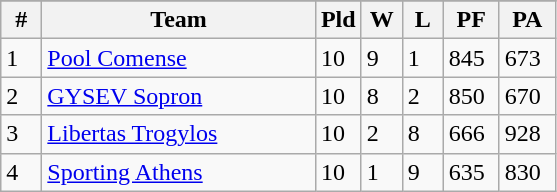<table class=wikitable>
<tr align=center>
</tr>
<tr>
<th width=20>#</th>
<th width=175>Team</th>
<th width=20>Pld</th>
<th width=20>W</th>
<th width=20>L</th>
<th width=30>PF</th>
<th width=30>PA</th>
</tr>
<tr>
<td>1</td>
<td align="left"> <a href='#'>Pool Comense</a></td>
<td>10</td>
<td>9</td>
<td>1</td>
<td>845</td>
<td>673</td>
</tr>
<tr>
<td>2</td>
<td align="left"> <a href='#'>GYSEV Sopron</a></td>
<td>10</td>
<td>8</td>
<td>2</td>
<td>850</td>
<td>670</td>
</tr>
<tr>
<td>3</td>
<td align="left"> <a href='#'>Libertas Trogylos</a></td>
<td>10</td>
<td>2</td>
<td>8</td>
<td>666</td>
<td>928</td>
</tr>
<tr>
<td>4</td>
<td align="left"> <a href='#'>Sporting Athens</a></td>
<td>10</td>
<td>1</td>
<td>9</td>
<td>635</td>
<td>830</td>
</tr>
</table>
